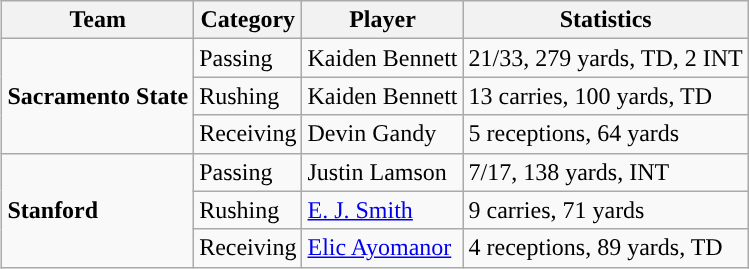<table class="wikitable" style="float: right;">
<tr>
<th>Team</th>
<th>Category</th>
<th>Player</th>
<th>Statistics</th>
</tr>
<tr>
<td rowspan=3><strong>Sacramento State</strong></td>
<td>Passing</td>
<td>Kaiden Bennett</td>
<td>21/33, 279 yards, TD, 2 INT</td>
</tr>
<tr>
<td>Rushing</td>
<td>Kaiden Bennett</td>
<td>13 carries, 100 yards, TD</td>
</tr>
<tr>
<td>Receiving</td>
<td>Devin Gandy</td>
<td>5 receptions, 64 yards</td>
</tr>
<tr>
<td rowspan=3><strong>Stanford</strong></td>
<td>Passing</td>
<td>Justin Lamson</td>
<td>7/17, 138 yards, INT</td>
</tr>
<tr>
<td>Rushing</td>
<td><a href='#'>E. J. Smith</a></td>
<td>9 carries, 71 yards</td>
</tr>
<tr>
<td>Receiving</td>
<td><a href='#'>Elic Ayomanor</a></td>
<td>4 receptions, 89 yards, TD</td>
</tr>
</table>
